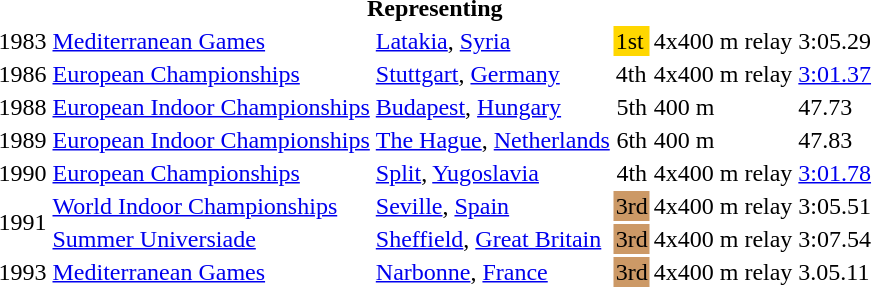<table>
<tr>
<th colspan="6">Representing </th>
</tr>
<tr>
<td>1983</td>
<td><a href='#'>Mediterranean Games</a></td>
<td><a href='#'>Latakia</a>, <a href='#'>Syria</a></td>
<td bgcolor=gold>1st</td>
<td>4x400 m relay</td>
<td>3:05.29</td>
</tr>
<tr>
<td>1986</td>
<td><a href='#'>European Championships</a></td>
<td><a href='#'>Stuttgart</a>, <a href='#'>Germany</a></td>
<td>4th</td>
<td>4x400 m relay</td>
<td><a href='#'>3:01.37</a></td>
</tr>
<tr>
<td>1988</td>
<td><a href='#'>European Indoor Championships</a></td>
<td><a href='#'>Budapest</a>, <a href='#'>Hungary</a></td>
<td align="center">5th</td>
<td>400 m</td>
<td>47.73 </td>
</tr>
<tr>
<td>1989</td>
<td><a href='#'>European Indoor Championships</a></td>
<td><a href='#'>The Hague</a>, <a href='#'>Netherlands</a></td>
<td align="center">6th</td>
<td>400 m</td>
<td>47.83 </td>
</tr>
<tr>
<td>1990</td>
<td><a href='#'>European Championships</a></td>
<td><a href='#'>Split</a>, <a href='#'>Yugoslavia</a></td>
<td align="center">4th</td>
<td>4x400 m relay</td>
<td><a href='#'>3:01.78</a></td>
</tr>
<tr>
<td rowspan=2>1991</td>
<td><a href='#'>World Indoor Championships</a></td>
<td><a href='#'>Seville</a>, <a href='#'>Spain</a></td>
<td bgcolor="cc9966" align="center">3rd</td>
<td>4x400 m relay</td>
<td>3:05.51</td>
</tr>
<tr>
<td><a href='#'>Summer Universiade</a></td>
<td><a href='#'>Sheffield</a>, <a href='#'>Great Britain</a></td>
<td bgcolor="cc9966" align="center">3rd</td>
<td>4x400 m relay</td>
<td>3:07.54</td>
</tr>
<tr>
<td>1993</td>
<td><a href='#'>Mediterranean Games</a></td>
<td><a href='#'>Narbonne</a>, <a href='#'>France</a></td>
<td bgcolor=cc9966>3rd</td>
<td>4x400 m relay</td>
<td>3.05.11</td>
</tr>
</table>
